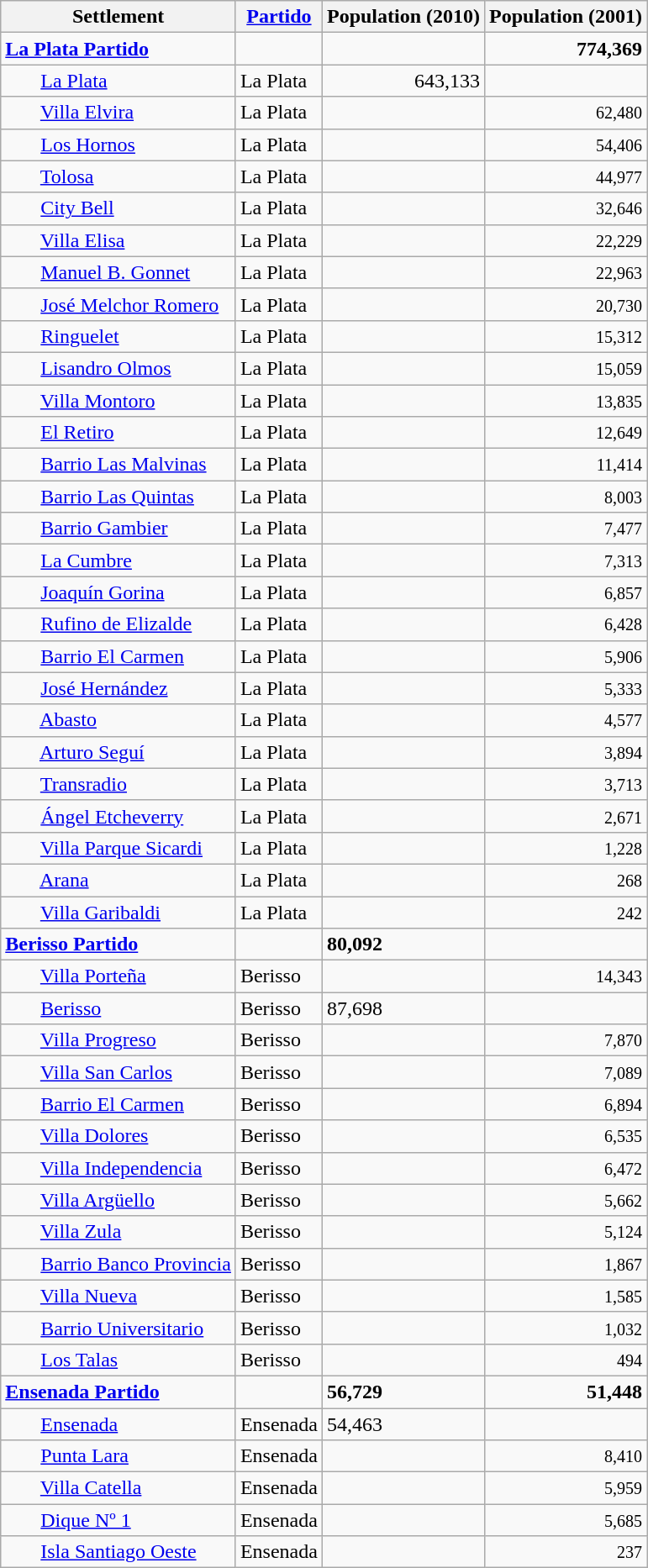<table border=0 class="wikitable">
<tr>
<th rowspan=1>Settlement</th>
<th rowspan=1><a href='#'>Partido</a></th>
<th>Population (2010)</th>
<th rowspan=1>Population (2001)</th>
</tr>
<tr>
<td><strong><a href='#'>La Plata Partido</a></strong></td>
<td></td>
<td></td>
<td align="right"><strong>774,369</strong></td>
</tr>
<tr>
<td>       <a href='#'>La Plata</a></td>
<td>La Plata</td>
<td align=right>643,133</td>
<td></td>
</tr>
<tr>
<td>       <a href='#'>Villa Elvira</a></td>
<td>La Plata</td>
<td></td>
<td align="right"><small>62,480</small></td>
</tr>
<tr>
<td>       <a href='#'>Los Hornos</a></td>
<td>La Plata</td>
<td></td>
<td align="right"><small>54,406</small></td>
</tr>
<tr>
<td>       <a href='#'>Tolosa</a></td>
<td>La Plata</td>
<td></td>
<td align="right"><small>44,977</small></td>
</tr>
<tr>
<td>       <a href='#'>City Bell</a></td>
<td>La Plata</td>
<td></td>
<td align="right"><small>32,646</small></td>
</tr>
<tr>
<td>       <a href='#'>Villa Elisa</a></td>
<td>La Plata</td>
<td></td>
<td align="right"><small>22,229</small></td>
</tr>
<tr>
<td>       <a href='#'>Manuel B. Gonnet</a></td>
<td>La Plata</td>
<td></td>
<td align="right"><small>22,963</small></td>
</tr>
<tr>
<td>       <a href='#'>José Melchor Romero</a></td>
<td>La Plata</td>
<td></td>
<td align="right"><small>20,730</small></td>
</tr>
<tr>
<td>       <a href='#'>Ringuelet</a></td>
<td>La Plata</td>
<td></td>
<td align="right"><small>15,312</small></td>
</tr>
<tr>
<td>       <a href='#'>Lisandro Olmos</a></td>
<td>La Plata</td>
<td></td>
<td align="right"><small>15,059</small></td>
</tr>
<tr>
<td>       <a href='#'>Villa Montoro</a></td>
<td>La Plata</td>
<td></td>
<td align="right"><small>13,835</small></td>
</tr>
<tr>
<td>       <a href='#'>El Retiro</a></td>
<td>La Plata</td>
<td></td>
<td align="right"><small>12,649</small></td>
</tr>
<tr>
<td>       <a href='#'>Barrio Las Malvinas</a></td>
<td>La Plata</td>
<td></td>
<td align="right"><small>11,414</small></td>
</tr>
<tr>
<td>       <a href='#'>Barrio Las Quintas</a></td>
<td>La Plata</td>
<td></td>
<td align="right"><small>8,003</small></td>
</tr>
<tr>
<td>       <a href='#'>Barrio Gambier</a></td>
<td>La Plata</td>
<td></td>
<td align="right"><small>7,477</small></td>
</tr>
<tr>
<td>       <a href='#'>La Cumbre</a></td>
<td>La Plata</td>
<td></td>
<td align="right"><small>7,313</small></td>
</tr>
<tr>
<td>       <a href='#'>Joaquín Gorina</a></td>
<td>La Plata</td>
<td></td>
<td align="right"><small>6,857</small></td>
</tr>
<tr>
<td>       <a href='#'>Rufino de Elizalde</a></td>
<td>La Plata</td>
<td></td>
<td align="right"><small>6,428</small></td>
</tr>
<tr>
<td>       <a href='#'>Barrio El Carmen</a></td>
<td>La Plata</td>
<td></td>
<td align="right"><small>5,906</small></td>
</tr>
<tr>
<td>       <a href='#'>José Hernández</a></td>
<td>La Plata</td>
<td></td>
<td align="right"><small>5,333</small></td>
</tr>
<tr>
<td>       <a href='#'>Abasto</a></td>
<td>La Plata</td>
<td></td>
<td align="right"><small>4,577</small></td>
</tr>
<tr>
<td>       <a href='#'>Arturo Seguí</a></td>
<td>La Plata</td>
<td></td>
<td align="right"><small>3,894</small></td>
</tr>
<tr>
<td>       <a href='#'>Transradio</a></td>
<td>La Plata</td>
<td></td>
<td align="right"><small>3,713</small></td>
</tr>
<tr>
<td>       <a href='#'>Ángel Etcheverry</a></td>
<td>La Plata</td>
<td></td>
<td align="right"><small>2,671</small></td>
</tr>
<tr>
<td>       <a href='#'>Villa Parque Sicardi</a></td>
<td>La Plata</td>
<td></td>
<td align="right"><small>1,228</small></td>
</tr>
<tr>
<td>       <a href='#'>Arana</a></td>
<td>La Plata</td>
<td></td>
<td align="right"><small>268</small></td>
</tr>
<tr>
<td>       <a href='#'>Villa Garibaldi</a></td>
<td>La Plata</td>
<td></td>
<td align="right"><small>242</small></td>
</tr>
<tr>
<td><strong><a href='#'>Berisso Partido</a></strong></td>
<td></td>
<td><strong>80,092</strong></td>
<td></td>
</tr>
<tr>
<td>       <a href='#'>Villa Porteña</a></td>
<td>Berisso</td>
<td></td>
<td align="right"><small>14,343</small></td>
</tr>
<tr>
<td>       <a href='#'>Berisso</a></td>
<td>Berisso</td>
<td>87,698</td>
<td></td>
</tr>
<tr>
<td>       <a href='#'>Villa Progreso</a></td>
<td>Berisso</td>
<td></td>
<td align="right"><small>7,870</small></td>
</tr>
<tr>
<td>       <a href='#'>Villa San Carlos</a></td>
<td>Berisso</td>
<td></td>
<td align="right"><small>7,089</small></td>
</tr>
<tr>
<td>       <a href='#'>Barrio El Carmen</a></td>
<td>Berisso</td>
<td></td>
<td align="right"><small>6,894</small></td>
</tr>
<tr>
<td>       <a href='#'>Villa Dolores</a></td>
<td>Berisso</td>
<td></td>
<td align="right"><small>6,535</small></td>
</tr>
<tr>
<td>       <a href='#'>Villa Independencia</a></td>
<td>Berisso</td>
<td></td>
<td align="right"><small>6,472</small></td>
</tr>
<tr>
<td>       <a href='#'>Villa Argüello</a></td>
<td>Berisso</td>
<td></td>
<td align="right"><small>5,662</small></td>
</tr>
<tr>
<td>       <a href='#'>Villa Zula</a></td>
<td>Berisso</td>
<td></td>
<td align="right"><small>5,124</small></td>
</tr>
<tr>
<td>       <a href='#'>Barrio Banco Provincia</a></td>
<td>Berisso</td>
<td></td>
<td align="right"><small>1,867</small></td>
</tr>
<tr>
<td>       <a href='#'>Villa Nueva</a></td>
<td>Berisso</td>
<td></td>
<td align="right"><small>1,585</small></td>
</tr>
<tr>
<td>       <a href='#'>Barrio Universitario</a></td>
<td>Berisso</td>
<td></td>
<td align="right"><small>1,032</small></td>
</tr>
<tr>
<td>       <a href='#'>Los Talas</a></td>
<td>Berisso</td>
<td></td>
<td align="right"><small>494</small></td>
</tr>
<tr>
<td><strong><a href='#'>Ensenada Partido</a></strong></td>
<td></td>
<td><strong>56,729</strong></td>
<td align="right"><strong>51,448</strong></td>
</tr>
<tr>
<td>       <a href='#'>Ensenada</a></td>
<td>Ensenada</td>
<td>54,463</td>
<td></td>
</tr>
<tr>
<td>       <a href='#'>Punta Lara</a></td>
<td>Ensenada</td>
<td></td>
<td align="right"><small>8,410</small></td>
</tr>
<tr>
<td>       <a href='#'>Villa Catella</a></td>
<td>Ensenada</td>
<td></td>
<td align="right"><small>5,959</small></td>
</tr>
<tr>
<td>       <a href='#'>Dique Nº 1</a></td>
<td>Ensenada</td>
<td></td>
<td align="right"><small>5,685</small></td>
</tr>
<tr>
<td>       <a href='#'>Isla Santiago Oeste</a></td>
<td>Ensenada</td>
<td></td>
<td align="right"><small>237</small></td>
</tr>
</table>
